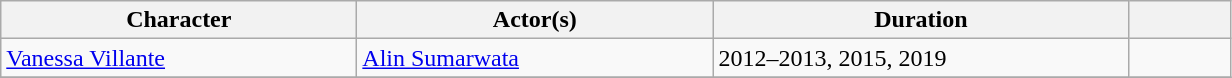<table class="wikitable">
<tr>
<th scope="col" width="230">Character</th>
<th scope="col" width="230">Actor(s)</th>
<th scope="col" width="270">Duration</th>
<th scope="col" width="60"></th>
</tr>
<tr>
<td><a href='#'>Vanessa Villante</a></td>
<td><a href='#'>Alin Sumarwata</a></td>
<td>2012–2013, 2015, 2019</td>
<td></td>
</tr>
<tr>
</tr>
</table>
